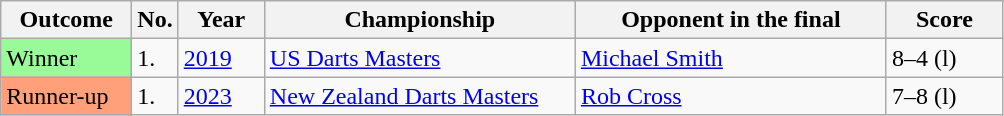<table class=" sortable wikitable">
<tr>
<th style="width:80px;">Outcome</th>
<th style="width:20px;">No.</th>
<th style="width:50px;">Year</th>
<th style="width:200px;">Championship</th>
<th style="width:200px;">Opponent in the final</th>
<th style="width:70px;">Score</th>
</tr>
<tr style=>
<td style="background:#98FB98;">Winner</td>
<td>1.</td>
<td><a href='#'>2019</a></td>
<td><a href='#'>US Darts Masters</a></td>
<td> <a href='#'>Michael Smith</a></td>
<td>8–4 (l)</td>
</tr>
<tr>
<td style="background:#ffa07a;">Runner-up</td>
<td>1.</td>
<td><a href='#'>2023</a></td>
<td><a href='#'>New Zealand Darts Masters</a></td>
<td> <a href='#'>Rob Cross</a></td>
<td>7–8 (l)</td>
</tr>
</table>
